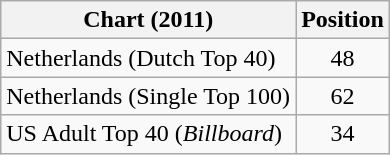<table class="wikitable sortable">
<tr>
<th scope="col">Chart (2011)</th>
<th scope="col">Position</th>
</tr>
<tr>
<td>Netherlands (Dutch Top 40)</td>
<td style="text-align:center;">48</td>
</tr>
<tr>
<td>Netherlands (Single Top 100)</td>
<td style="text-align:center;">62</td>
</tr>
<tr>
<td>US Adult Top 40 (<em>Billboard</em>)</td>
<td style="text-align:center;">34</td>
</tr>
</table>
